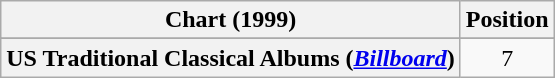<table class="wikitable plainrowheaders" style="text-align:center">
<tr>
<th scope="col">Chart (1999)</th>
<th scope="col">Position</th>
</tr>
<tr>
</tr>
<tr>
<th scope="row">US Traditional Classical Albums (<em><a href='#'>Billboard</a></em>)</th>
<td>7</td>
</tr>
</table>
